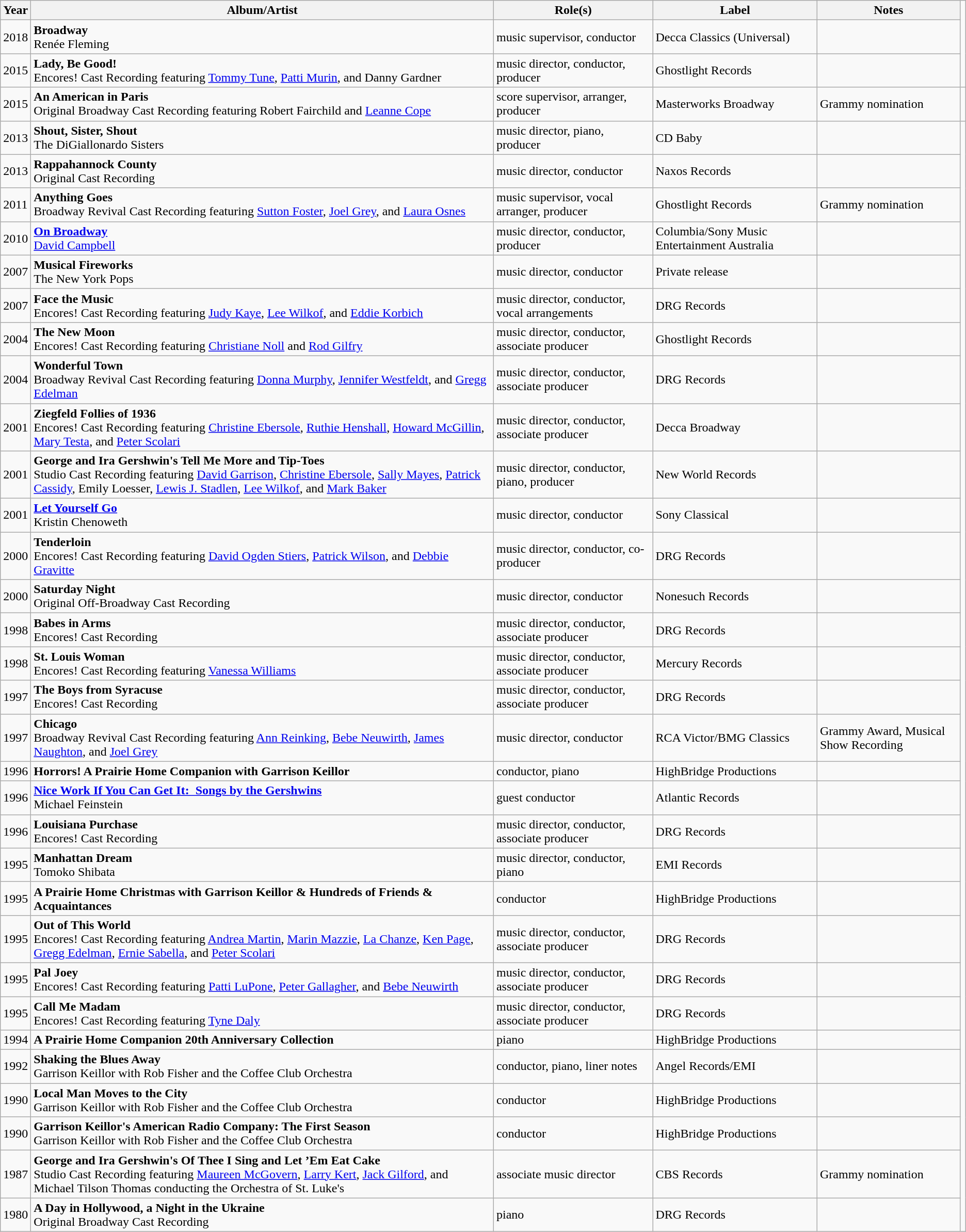<table class="wikitable">
<tr>
<th>Year</th>
<th>Album/Artist</th>
<th>Role(s)</th>
<th>Label</th>
<th>Notes</th>
</tr>
<tr>
<td>2018</td>
<td><strong>Broadway</strong><br>Renée Fleming</td>
<td>music supervisor, conductor</td>
<td>Decca Classics (Universal)</td>
<td></td>
</tr>
<tr>
<td>2015</td>
<td><strong>Lady, Be Good!</strong><br>Encores! Cast Recording featuring <a href='#'>Tommy Tune</a>, <a href='#'>Patti Murin</a>, and Danny Gardner</td>
<td>music director, conductor, producer</td>
<td>Ghostlight Records</td>
<td></td>
</tr>
<tr>
<td>2015</td>
<td><strong>An American in Paris</strong><br>Original Broadway Cast Recording featuring Robert Fairchild and <a href='#'>Leanne Cope</a></td>
<td>score supervisor, arranger, producer</td>
<td>Masterworks Broadway</td>
<td>Grammy nomination</td>
<td></td>
</tr>
<tr>
<td>2013</td>
<td><strong>Shout, Sister, Shout</strong><br>The DiGiallonardo Sisters</td>
<td>music director, piano, producer</td>
<td>CD Baby</td>
<td></td>
</tr>
<tr>
<td>2013</td>
<td><strong>Rappahannock County</strong><br>Original Cast Recording</td>
<td>music director, conductor</td>
<td>Naxos Records</td>
<td></td>
</tr>
<tr>
<td>2011</td>
<td><strong>Anything Goes</strong><br>Broadway Revival Cast Recording featuring <a href='#'>Sutton Foster</a>, <a href='#'>Joel Grey</a>, and <a href='#'>Laura Osnes</a></td>
<td>music supervisor, vocal arranger, producer</td>
<td>Ghostlight Records</td>
<td>Grammy nomination</td>
</tr>
<tr>
<td>2010</td>
<td><strong><a href='#'>On Broadway</a></strong><br><a href='#'>David Campbell</a></td>
<td>music director, conductor, producer</td>
<td>Columbia/Sony Music Entertainment Australia</td>
<td></td>
</tr>
<tr>
<td>2007</td>
<td><strong>Musical Fireworks</strong><br>The New York Pops</td>
<td>music director, conductor</td>
<td>Private release</td>
<td></td>
</tr>
<tr>
<td>2007</td>
<td><strong>Face the Music</strong><br>Encores! Cast Recording featuring <a href='#'>Judy Kaye</a>, <a href='#'>Lee Wilkof</a>, and <a href='#'>Eddie Korbich</a></td>
<td>music director, conductor, vocal arrangements</td>
<td>DRG Records</td>
<td></td>
</tr>
<tr>
<td>2004</td>
<td><strong>The New Moon</strong><br>Encores! Cast Recording featuring <a href='#'>Christiane Noll</a> and <a href='#'>Rod Gilfry</a></td>
<td>music director, conductor, associate producer</td>
<td>Ghostlight Records</td>
<td></td>
</tr>
<tr>
<td>2004</td>
<td><strong>Wonderful Town</strong><br>Broadway Revival Cast Recording featuring <a href='#'>Donna Murphy</a>, <a href='#'>Jennifer Westfeldt</a>, and <a href='#'>Gregg Edelman</a></td>
<td>music director, conductor, associate producer</td>
<td>DRG Records</td>
<td></td>
</tr>
<tr>
<td>2001</td>
<td><strong>Ziegfeld Follies of 1936</strong><br>Encores! Cast Recording featuring <a href='#'>Christine Ebersole</a>, <a href='#'>Ruthie Henshall</a>, <a href='#'>Howard McGillin</a>, <a href='#'>Mary Testa</a>, and <a href='#'>Peter Scolari</a></td>
<td>music director, conductor, associate producer</td>
<td>Decca Broadway</td>
<td></td>
</tr>
<tr>
<td>2001</td>
<td><strong>George and Ira Gershwin's Tell Me More and Tip-Toes</strong><br>Studio Cast Recording featuring <a href='#'>David Garrison</a>, <a href='#'>Christine Ebersole</a>, <a href='#'>Sally Mayes</a>, <a href='#'>Patrick Cassidy</a>, Emily Loesser, <a href='#'>Lewis J. Stadlen</a>, <a href='#'>Lee Wilkof</a>, and <a href='#'>Mark Baker</a></td>
<td>music director, conductor, piano, producer</td>
<td>New World Records</td>
<td></td>
</tr>
<tr>
<td>2001</td>
<td><strong><a href='#'>Let Yourself Go</a></strong><br>Kristin Chenoweth</td>
<td>music director, conductor</td>
<td>Sony Classical</td>
<td></td>
</tr>
<tr>
<td>2000</td>
<td><strong>Tenderloin</strong><br>Encores! Cast Recording featuring <a href='#'>David Ogden Stiers</a>, <a href='#'>Patrick Wilson</a>, and <a href='#'>Debbie Gravitte</a></td>
<td>music director, conductor, co-producer</td>
<td>DRG Records</td>
<td></td>
</tr>
<tr>
<td>2000</td>
<td><strong>Saturday Night</strong><br>Original Off-Broadway Cast Recording</td>
<td>music director, conductor</td>
<td>Nonesuch Records</td>
<td></td>
</tr>
<tr>
<td>1998</td>
<td><strong>Babes in Arms</strong><br>Encores! Cast Recording</td>
<td>music director, conductor, associate producer</td>
<td>DRG Records</td>
<td></td>
</tr>
<tr>
<td>1998</td>
<td><strong>St. Louis Woman</strong><br>Encores! Cast Recording featuring <a href='#'>Vanessa Williams</a></td>
<td>music director, conductor, associate producer</td>
<td>Mercury Records</td>
<td></td>
</tr>
<tr>
<td>1997</td>
<td><strong>The Boys from Syracuse</strong><br>Encores! Cast Recording</td>
<td>music director, conductor, associate producer</td>
<td>DRG Records</td>
<td></td>
</tr>
<tr>
<td>1997</td>
<td><strong>Chicago</strong><br>Broadway Revival Cast Recording featuring <a href='#'>Ann Reinking</a>, <a href='#'>Bebe Neuwirth</a>, <a href='#'>James Naughton</a>, and <a href='#'>Joel Grey</a></td>
<td>music director, conductor</td>
<td>RCA Victor/BMG Classics</td>
<td>Grammy Award, Musical Show Recording</td>
</tr>
<tr>
<td>1996</td>
<td><strong>Horrors! A Prairie Home Companion with Garrison Keillor</strong></td>
<td>conductor, piano</td>
<td>HighBridge Productions</td>
<td></td>
</tr>
<tr>
<td>1996</td>
<td><strong><a href='#'>Nice Work If You Can Get It:  Songs by the Gershwins</a></strong><br>Michael Feinstein</td>
<td>guest conductor</td>
<td>Atlantic Records</td>
<td></td>
</tr>
<tr>
<td>1996</td>
<td><strong>Louisiana Purchase</strong><br>Encores! Cast Recording</td>
<td>music director, conductor, associate producer</td>
<td>DRG Records</td>
<td></td>
</tr>
<tr>
<td>1995</td>
<td><strong>Manhattan Dream</strong><br>Tomoko Shibata</td>
<td>music director, conductor, piano</td>
<td>EMI Records</td>
<td></td>
</tr>
<tr>
<td>1995</td>
<td><strong>A Prairie Home Christmas with Garrison Keillor & Hundreds of Friends & Acquaintances</strong></td>
<td>conductor</td>
<td>HighBridge Productions</td>
<td></td>
</tr>
<tr>
<td>1995</td>
<td><strong>Out of This World</strong><br>Encores! Cast Recording featuring <a href='#'>Andrea Martin</a>, <a href='#'>Marin Mazzie</a>, <a href='#'>La Chanze</a>, <a href='#'>Ken Page</a>, <a href='#'>Gregg Edelman</a>, <a href='#'>Ernie Sabella</a>, and <a href='#'>Peter Scolari</a></td>
<td>music director, conductor, associate producer   </td>
<td>DRG Records</td>
<td></td>
</tr>
<tr>
<td>1995</td>
<td><strong>Pal Joey</strong><br>Encores! Cast Recording featuring <a href='#'>Patti LuPone</a>, <a href='#'>Peter Gallagher</a>, and <a href='#'>Bebe Neuwirth</a></td>
<td>music director, conductor, associate producer   </td>
<td>DRG Records</td>
<td></td>
</tr>
<tr>
<td>1995</td>
<td><strong>Call Me Madam</strong><br>Encores! Cast Recording featuring <a href='#'>Tyne Daly</a></td>
<td>music director, conductor, associate producer   </td>
<td>DRG Records</td>
<td></td>
</tr>
<tr>
<td>1994</td>
<td><strong>A Prairie Home Companion 20th Anniversary Collection</strong></td>
<td>piano</td>
<td>HighBridge Productions</td>
<td></td>
</tr>
<tr>
<td>1992</td>
<td><strong>Shaking the Blues Away</strong><br>Garrison Keillor with Rob Fisher and the Coffee Club Orchestra</td>
<td>conductor, piano, liner notes</td>
<td>Angel Records/EMI</td>
<td></td>
</tr>
<tr>
<td>1990</td>
<td><strong>Local Man Moves to the City</strong><br>Garrison Keillor with Rob Fisher and the Coffee Club Orchestra</td>
<td>conductor</td>
<td>HighBridge Productions</td>
<td></td>
</tr>
<tr>
<td>1990</td>
<td><strong>Garrison Keillor's American Radio Company: The First Season</strong><br>Garrison Keillor with Rob Fisher and the Coffee Club Orchestra</td>
<td>conductor</td>
<td>HighBridge Productions</td>
<td></td>
</tr>
<tr>
<td>1987</td>
<td><strong>George and Ira Gershwin's Of Thee I Sing and Let ’Em Eat Cake</strong><br>Studio Cast Recording featuring <a href='#'>Maureen McGovern</a>, <a href='#'>Larry Kert</a>, <a href='#'>Jack Gilford</a>, and Michael Tilson Thomas conducting the Orchestra of St. Luke's</td>
<td>associate music director</td>
<td>CBS Records</td>
<td>Grammy nomination</td>
</tr>
<tr>
<td>1980</td>
<td><strong>A Day in Hollywood, a Night in the Ukraine</strong><br>Original Broadway Cast Recording</td>
<td>piano</td>
<td>DRG Records</td>
<td></td>
</tr>
</table>
